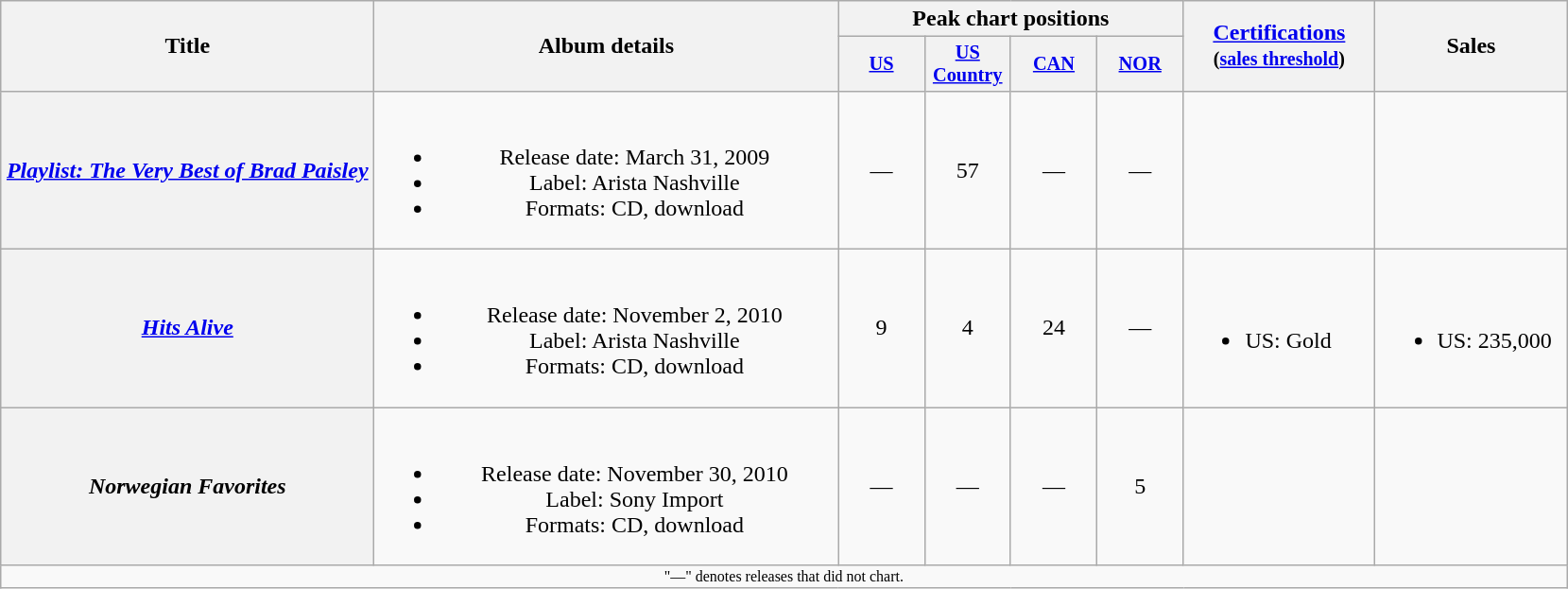<table class="wikitable plainrowheaders" style="text-align:center;">
<tr>
<th scope="col" rowspan="2" style="width:16em;">Title</th>
<th scope="col" rowspan="2" style="width:20em;">Album details</th>
<th scope="col" colspan="4">Peak chart positions</th>
<th scope="col" rowspan="2" style="width:8em;"><a href='#'>Certifications</a><br><small>(<a href='#'>sales threshold</a>)</small></th>
<th scope="col" rowspan="2" style="width:8em;">Sales</th>
</tr>
<tr>
<th scope="col" style="width:4em;font-size:85%;"><a href='#'>US</a><br></th>
<th scope="col" style="width:4em;font-size:85%;"><a href='#'>US Country</a><br></th>
<th scope="col" style="width:4em;font-size:85%;"><a href='#'>CAN</a><br></th>
<th scope="col" style="width:4em;font-size:85%;"><a href='#'>NOR</a><br></th>
</tr>
<tr>
<th scope="row"><em><a href='#'>Playlist: The Very Best of Brad Paisley</a></em></th>
<td><br><ul><li>Release date: March 31, 2009</li><li>Label: Arista Nashville</li><li>Formats: CD, download</li></ul></td>
<td>—</td>
<td>57</td>
<td>—</td>
<td>—</td>
<td></td>
<td></td>
</tr>
<tr>
<th scope="row"><em><a href='#'>Hits Alive</a></em></th>
<td><br><ul><li>Release date: November 2, 2010</li><li>Label: Arista Nashville</li><li>Formats: CD, download</li></ul></td>
<td>9</td>
<td>4</td>
<td>24</td>
<td>—</td>
<td align="left"><br><ul><li>US: Gold</li></ul></td>
<td align="left"><br><ul><li>US: 235,000</li></ul></td>
</tr>
<tr>
<th scope="row"><em>Norwegian Favorites</em></th>
<td><br><ul><li>Release date: November 30, 2010</li><li>Label: Sony Import</li><li>Formats: CD, download</li></ul></td>
<td>—</td>
<td>—</td>
<td>—</td>
<td>5</td>
<td></td>
<td></td>
</tr>
<tr>
<td colspan="10" style="font-size:8pt">"—" denotes releases that did not chart.</td>
</tr>
</table>
